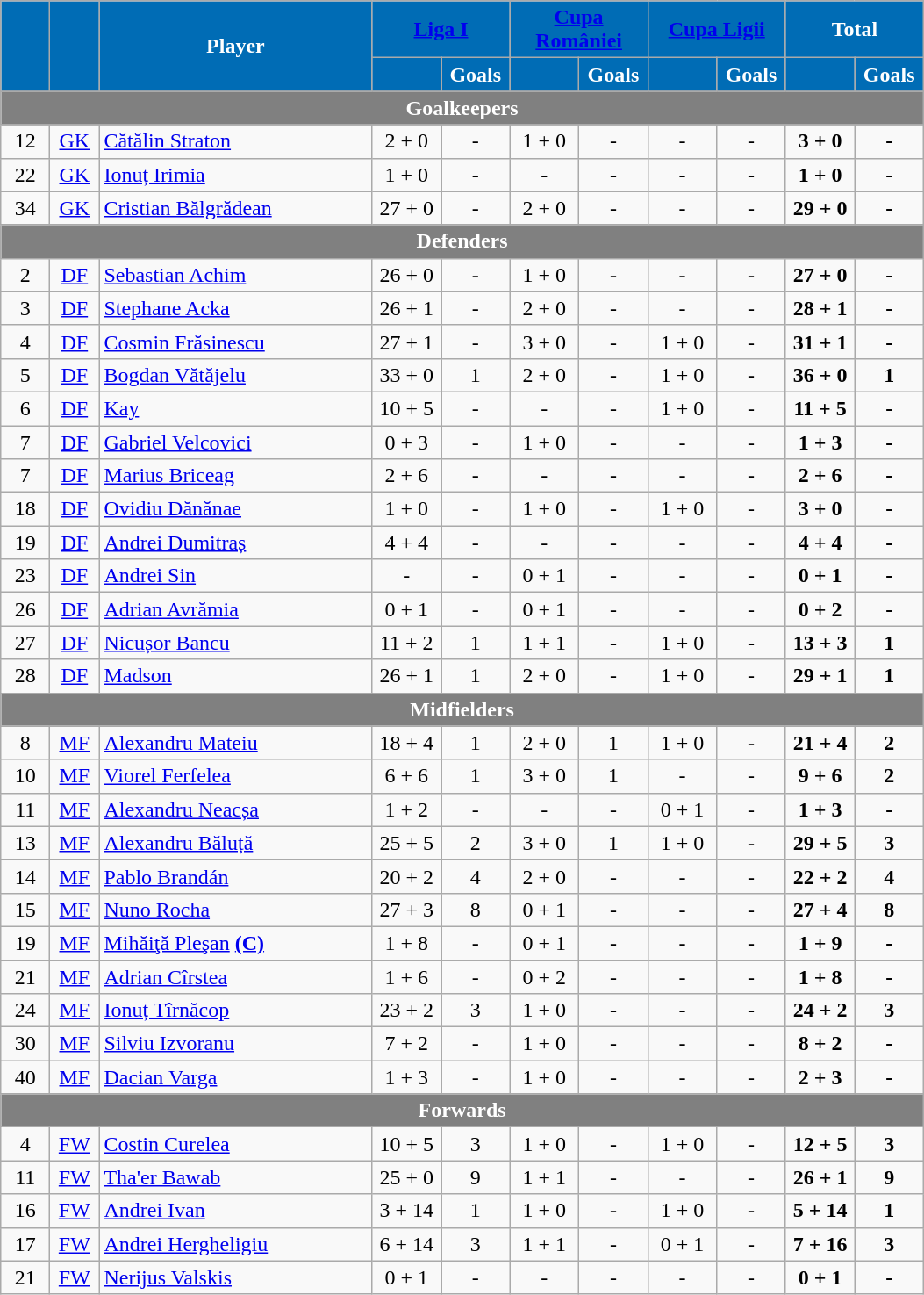<table class="wikitable sortable" style="text-align:center;">
<tr>
<th rowspan="2" style="width:30px; background: #006cb5; color: white;"></th>
<th rowspan="2" style="width:30px; background: #006cb5; color: white;"></th>
<th rowspan="2" style="width:200px; background: #006cb5; color: white;">Player</th>
<th colspan="2" style="width:90px; background: #006cb5; color: white;"><a href='#'><span>Liga I</span></a></th>
<th colspan="2" style="width:90px; background: #006cb5; color: white;"><a href='#'><span>Cupa României</span></a></th>
<th colspan="2" style="width:90px; background: #006cb5; color: white;"><a href='#'><span>Cupa Ligii</span></a></th>
<th colspan="2" style="width:90px; background: #006cb5; color: white;">Total</th>
</tr>
<tr>
<th style="width:45px; background: #006cb5; color: white;"></th>
<th style="width:45px; background: #006cb5; color: white;">Goals</th>
<th style="width:45px; background: #006cb5; color: white;"></th>
<th style="width:45px; background: #006cb5; color: white;">Goals</th>
<th style="width:45px; background: #006cb5; color: white;"></th>
<th style="width:45px; background: #006cb5; color: white;">Goals</th>
<th style="width:45px; background: #006cb5; color: white;"></th>
<th style="width:45px; background: #006cb5; color: white;">Goals</th>
</tr>
<tr>
<th colspan="16" style="background:gray; color:white; text-align:center;">Goalkeepers</th>
</tr>
<tr>
<td align=center>12</td>
<td align=center><a href='#'>GK</a></td>
<td align=left> <a href='#'>Cătălin Straton</a></td>
<td align=center>2 + 0</td>
<td>-</td>
<td align=center>1 + 0</td>
<td>-</td>
<td>-</td>
<td>-</td>
<td><strong>3 + 0</strong></td>
<td><strong>-</strong></td>
</tr>
<tr>
<td align=center>22</td>
<td align=center><a href='#'>GK</a></td>
<td align=left> <a href='#'>Ionuț Irimia</a></td>
<td align=center>1 + 0</td>
<td>-</td>
<td>-</td>
<td>-</td>
<td>-</td>
<td>-</td>
<td><strong>1 + 0</strong></td>
<td><strong>-</strong></td>
</tr>
<tr>
<td align=center>34</td>
<td align=center><a href='#'>GK</a></td>
<td align=left> <a href='#'>Cristian Bălgrădean</a></td>
<td align=center>27 + 0</td>
<td>-</td>
<td align=center>2 + 0</td>
<td>-</td>
<td>-</td>
<td>-</td>
<td><strong>29 + 0</strong></td>
<td><strong>-</strong></td>
</tr>
<tr>
<th colspan="16" style="background:gray; color:white; text-align:center;">Defenders</th>
</tr>
<tr>
<td align=center>2</td>
<td align=center><a href='#'>DF</a></td>
<td align=left> <a href='#'>Sebastian Achim</a></td>
<td align=center>26 + 0</td>
<td>-</td>
<td align=center>1 + 0</td>
<td>-</td>
<td>-</td>
<td>-</td>
<td><strong>27 + 0</strong></td>
<td><strong>-</strong></td>
</tr>
<tr>
<td align=center>3</td>
<td align=center><a href='#'>DF</a></td>
<td align=left> <a href='#'>Stephane Acka</a></td>
<td align=center>26 + 1</td>
<td>-</td>
<td align=center>2 + 0</td>
<td>-</td>
<td>-</td>
<td>-</td>
<td><strong>28 + 1</strong></td>
<td><strong>-</strong></td>
</tr>
<tr>
<td align=center>4</td>
<td align=center><a href='#'>DF</a></td>
<td align=left> <a href='#'>Cosmin Frăsinescu</a></td>
<td align=center>27 + 1</td>
<td>-</td>
<td align=center>3 + 0</td>
<td>-</td>
<td align=center>1 + 0</td>
<td>-</td>
<td><strong>31 + 1</strong></td>
<td><strong>-</strong></td>
</tr>
<tr>
<td align=center>5</td>
<td align=center><a href='#'>DF</a></td>
<td align=left> <a href='#'>Bogdan Vătăjelu</a></td>
<td align=center>33 + 0</td>
<td>1</td>
<td align=center>2 + 0</td>
<td>-</td>
<td align=center>1 + 0</td>
<td>-</td>
<td><strong>36 + 0</strong></td>
<td><strong>1</strong></td>
</tr>
<tr>
<td align=center>6</td>
<td align=center><a href='#'>DF</a></td>
<td align=left> <a href='#'>Kay</a></td>
<td align=center>10 + 5</td>
<td>-</td>
<td>-</td>
<td>-</td>
<td align=center>1 + 0</td>
<td>-</td>
<td><strong>11 + 5</strong></td>
<td><strong>-</strong></td>
</tr>
<tr>
<td align=center>7</td>
<td align=center><a href='#'>DF</a></td>
<td align=left> <a href='#'>Gabriel Velcovici</a></td>
<td align=center>0 + 3</td>
<td>-</td>
<td align=center>1 + 0</td>
<td>-</td>
<td>-</td>
<td>-</td>
<td><strong>1 + 3</strong></td>
<td><strong>-</strong></td>
</tr>
<tr>
<td align=center>7</td>
<td align=center><a href='#'>DF</a></td>
<td align=left> <a href='#'>Marius Briceag</a></td>
<td align=center>2 + 6</td>
<td>-</td>
<td>-</td>
<td>-</td>
<td>-</td>
<td>-</td>
<td><strong>2 + 6</strong></td>
<td><strong>-</strong></td>
</tr>
<tr>
<td align=center>18</td>
<td align=center><a href='#'>DF</a></td>
<td align=left> <a href='#'>Ovidiu Dănănae</a></td>
<td align=center>1 + 0</td>
<td>-</td>
<td align=center>1 + 0</td>
<td>-</td>
<td align=center>1 + 0</td>
<td>-</td>
<td><strong>3 + 0</strong></td>
<td><strong>-</strong></td>
</tr>
<tr>
<td align=center>19</td>
<td align=center><a href='#'>DF</a></td>
<td align=left> <a href='#'>Andrei Dumitraș</a></td>
<td align=center>4 + 4</td>
<td>-</td>
<td>-</td>
<td>-</td>
<td>-</td>
<td>-</td>
<td><strong>4 + 4</strong></td>
<td><strong>-</strong></td>
</tr>
<tr>
<td align=center>23</td>
<td align=center><a href='#'>DF</a></td>
<td align=left> <a href='#'>Andrei Sin</a></td>
<td>-</td>
<td>-</td>
<td align=center>0 + 1</td>
<td>-</td>
<td>-</td>
<td>-</td>
<td><strong>0 + 1</strong></td>
<td><strong>-</strong></td>
</tr>
<tr>
<td align=center>26</td>
<td align=center><a href='#'>DF</a></td>
<td align=left> <a href='#'>Adrian Avrămia</a></td>
<td align=center>0 + 1</td>
<td>-</td>
<td align=center>0 + 1</td>
<td>-</td>
<td>-</td>
<td>-</td>
<td><strong>0 + 2</strong></td>
<td><strong>-</strong></td>
</tr>
<tr>
<td align=center>27</td>
<td align=center><a href='#'>DF</a></td>
<td align=left> <a href='#'>Nicușor Bancu</a></td>
<td align=center>11 + 2</td>
<td>1</td>
<td align=center>1 + 1</td>
<td>-</td>
<td align=center>1 + 0</td>
<td>-</td>
<td><strong>13 + 3</strong></td>
<td><strong>1</strong></td>
</tr>
<tr>
<td align=center>28</td>
<td align=center><a href='#'>DF</a></td>
<td align=left> <a href='#'>Madson</a></td>
<td align=center>26 + 1</td>
<td>1</td>
<td align=center>2 + 0</td>
<td>-</td>
<td align=center>1 + 0</td>
<td>-</td>
<td><strong>29 + 1</strong></td>
<td><strong>1</strong></td>
</tr>
<tr>
<th colspan="16" style="background:gray; color:white; text-align:center;">Midfielders</th>
</tr>
<tr>
<td align=center>8</td>
<td align=center><a href='#'>MF</a></td>
<td align=left> <a href='#'>Alexandru Mateiu</a></td>
<td align=center>18 + 4</td>
<td>1</td>
<td align=center>2 + 0</td>
<td>1</td>
<td align=center>1 + 0</td>
<td>-</td>
<td><strong>21 + 4</strong></td>
<td><strong>2</strong></td>
</tr>
<tr>
<td align=center>10</td>
<td align=center><a href='#'>MF</a></td>
<td align=left> <a href='#'>Viorel Ferfelea</a></td>
<td align=center>6 + 6</td>
<td>1</td>
<td align=center>3 + 0</td>
<td>1</td>
<td>-</td>
<td>-</td>
<td><strong>9 + 6</strong></td>
<td><strong>2</strong></td>
</tr>
<tr>
<td align=center>11</td>
<td align=center><a href='#'>MF</a></td>
<td align=left> <a href='#'>Alexandru Neacșa</a></td>
<td align=center>1 + 2</td>
<td>-</td>
<td>-</td>
<td>-</td>
<td align=center>0 + 1</td>
<td>-</td>
<td><strong>1 + 3</strong></td>
<td><strong>-</strong></td>
</tr>
<tr>
<td align=center>13</td>
<td align=center><a href='#'>MF</a></td>
<td align=left> <a href='#'>Alexandru Băluță</a></td>
<td align=center>25 + 5</td>
<td>2</td>
<td align=center>3 + 0</td>
<td>1</td>
<td align=center>1 + 0</td>
<td>-</td>
<td><strong>29 + 5</strong></td>
<td><strong>3</strong></td>
</tr>
<tr>
<td align=center>14</td>
<td align=center><a href='#'>MF</a></td>
<td align=left> <a href='#'>Pablo Brandán</a></td>
<td align=center>20 + 2</td>
<td>4</td>
<td align=center>2 + 0</td>
<td>-</td>
<td>-</td>
<td>-</td>
<td><strong>22 + 2</strong></td>
<td><strong>4</strong></td>
</tr>
<tr>
<td align=center>15</td>
<td align=center><a href='#'>MF</a></td>
<td align=left> <a href='#'>Nuno Rocha</a></td>
<td align=center>27 + 3</td>
<td>8</td>
<td align=center>0 + 1</td>
<td>-</td>
<td>-</td>
<td>-</td>
<td><strong>27 + 4</strong></td>
<td><strong>8</strong></td>
</tr>
<tr>
<td align=center>19</td>
<td align=center><a href='#'>MF</a></td>
<td align=left> <a href='#'>Mihăiţă Pleşan</a> <strong><a href='#'>(C)</a></strong></td>
<td align=center>1 + 8</td>
<td>-</td>
<td align=center>0 + 1</td>
<td>-</td>
<td>-</td>
<td>-</td>
<td><strong>1 + 9</strong></td>
<td><strong>-</strong></td>
</tr>
<tr>
<td align=center>21</td>
<td align=center><a href='#'>MF</a></td>
<td align=left> <a href='#'>Adrian Cîrstea</a></td>
<td align=center>1 + 6</td>
<td>-</td>
<td align=center>0 + 2</td>
<td>-</td>
<td>-</td>
<td>-</td>
<td><strong>1 + 8</strong></td>
<td><strong>-</strong></td>
</tr>
<tr>
<td align=center>24</td>
<td align=center><a href='#'>MF</a></td>
<td align=left> <a href='#'>Ionuț Tîrnăcop</a></td>
<td align=center>23 + 2</td>
<td>3</td>
<td align=center>1 + 0</td>
<td>-</td>
<td>-</td>
<td>-</td>
<td><strong>24 + 2</strong></td>
<td><strong>3</strong></td>
</tr>
<tr>
<td align=center>30</td>
<td align=center><a href='#'>MF</a></td>
<td align=left> <a href='#'>Silviu Izvoranu</a></td>
<td align=center>7 + 2</td>
<td>-</td>
<td align=center>1 + 0</td>
<td>-</td>
<td>-</td>
<td>-</td>
<td><strong>8 + 2</strong></td>
<td><strong>-</strong></td>
</tr>
<tr>
<td align=center>40</td>
<td align=center><a href='#'>MF</a></td>
<td align=left> <a href='#'>Dacian Varga</a></td>
<td align=center>1 + 3</td>
<td>-</td>
<td align=center>1 + 0</td>
<td>-</td>
<td>-</td>
<td>-</td>
<td><strong>2 + 3</strong></td>
<td><strong>-</strong></td>
</tr>
<tr>
<th colspan="16" style="background:gray; color:white; text-align:center;">Forwards</th>
</tr>
<tr>
<td align=center>4</td>
<td align=center><a href='#'>FW</a></td>
<td align=left> <a href='#'>Costin Curelea</a></td>
<td align=center>10 + 5</td>
<td>3</td>
<td align=center>1 + 0</td>
<td>-</td>
<td align=center>1 + 0</td>
<td>-</td>
<td><strong>12 + 5</strong></td>
<td><strong>3</strong></td>
</tr>
<tr>
<td align=center>11</td>
<td align=center><a href='#'>FW</a></td>
<td align=left> <a href='#'>Tha'er Bawab</a></td>
<td align=center>25 + 0</td>
<td>9</td>
<td align=center>1 + 1</td>
<td>-</td>
<td>-</td>
<td>-</td>
<td><strong>26 + 1</strong></td>
<td><strong>9</strong></td>
</tr>
<tr>
<td align=center>16</td>
<td align=center><a href='#'>FW</a></td>
<td align=left> <a href='#'>Andrei Ivan</a></td>
<td align=center>3 + 14</td>
<td>1</td>
<td align=center>1 + 0</td>
<td>-</td>
<td align=center>1 + 0</td>
<td>-</td>
<td><strong>5 + 14</strong></td>
<td><strong>1</strong></td>
</tr>
<tr>
<td align=center>17</td>
<td align=center><a href='#'>FW</a></td>
<td align=left> <a href='#'>Andrei Hergheligiu</a></td>
<td align=center>6 + 14</td>
<td>3</td>
<td align=center>1 + 1</td>
<td>-</td>
<td align=center>0 + 1</td>
<td>-</td>
<td><strong>7 + 16</strong></td>
<td><strong>3</strong></td>
</tr>
<tr>
<td align=center>21</td>
<td align=center><a href='#'>FW</a></td>
<td align=left> <a href='#'>Nerijus Valskis</a></td>
<td align=center>0 + 1</td>
<td>-</td>
<td>-</td>
<td>-</td>
<td>-</td>
<td>-</td>
<td><strong>0 + 1</strong></td>
<td><strong>-</strong></td>
</tr>
</table>
